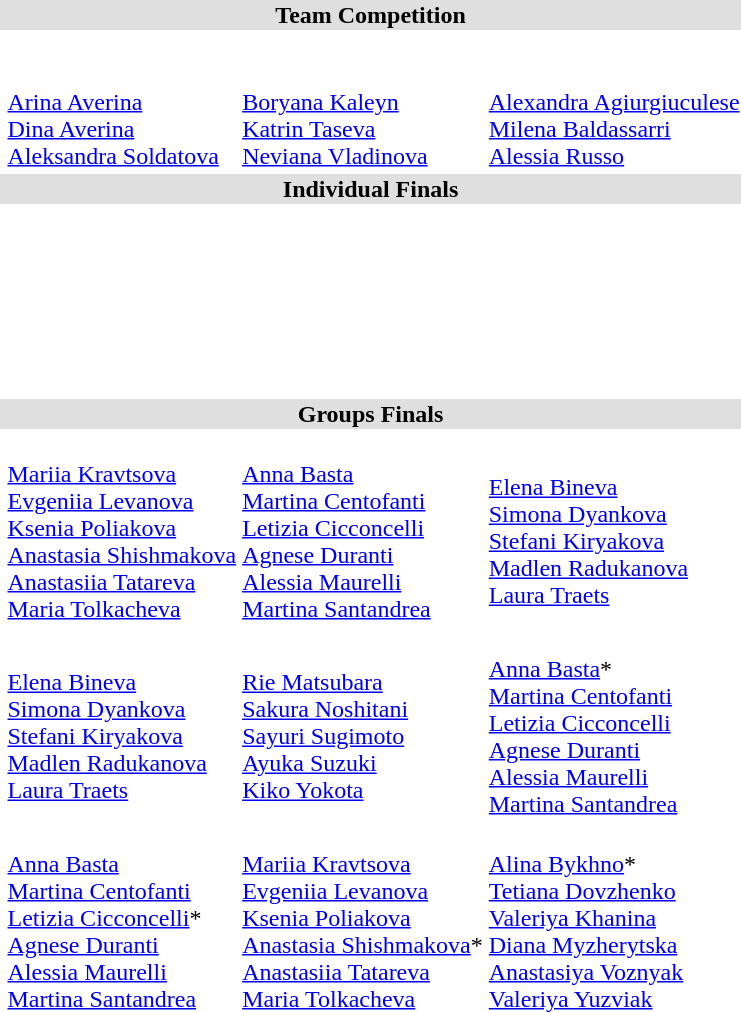<table>
<tr bgcolor="#DFDFDF">
<td colspan="4" align="center"><strong>Team Competition</strong></td>
</tr>
<tr>
<th scope=row style="text-align:left"><br></th>
<td valign="top"><br><br><a href='#'>Arina Averina</a><br>
<a href='#'>Dina Averina</a><br>
<a href='#'>Aleksandra Soldatova</a><br></td>
<td valign="top"><br><br><a href='#'>Boryana Kaleyn</a><br>
<a href='#'>Katrin Taseva</a><br>
<a href='#'>Neviana Vladinova</a><br></td>
<td valign="top"><br><br><a href='#'>Alexandra Agiurgiuculese</a><br>
<a href='#'>Milena Baldassarri</a><br>
<a href='#'>Alessia Russo</a><br></td>
</tr>
<tr bgcolor="#DFDFDF">
<td colspan="4" align="center"><strong>Individual Finals</strong></td>
</tr>
<tr>
<th scope=row style="text-align:left"><br></th>
<td></td>
<td></td>
<td></td>
</tr>
<tr>
<th scope=row style="text-align:left"><br><br></th>
<td></td>
<td></td>
<td></td>
</tr>
<tr>
<th scope=row style="text-align:left"><br></th>
<td></td>
<td></td>
<td></td>
</tr>
<tr>
<th scope=row style="text-align:left"><br></th>
<td></td>
<td></td>
<td></td>
</tr>
<tr>
<th scope=row style="text-align:left"><br></th>
<td></td>
<td></td>
<td></td>
</tr>
<tr bgcolor="#DFDFDF">
<td colspan="4" align="center"><strong>Groups Finals</strong></td>
</tr>
<tr>
<th scope=row style="text-align:left"><br></th>
<td> <br><a href='#'>Mariia Kravtsova</a><br><a href='#'>Evgeniia Levanova</a><br><a href='#'>Ksenia Poliakova</a><br><a href='#'>Anastasia Shishmakova</a><br><a href='#'>Anastasiia Tatareva</a><br><a href='#'>Maria Tolkacheva</a></td>
<td> <br><a href='#'>Anna Basta</a><br><a href='#'>Martina Centofanti</a><br><a href='#'>Letizia Cicconcelli</a><br><a href='#'>Agnese Duranti</a><br><a href='#'>Alessia Maurelli</a><br><a href='#'>Martina Santandrea</a></td>
<td> <br><a href='#'>Elena Bineva</a><br><a href='#'>Simona Dyankova</a><br><a href='#'>Stefani Kiryakova</a><br><a href='#'>Madlen Radukanova</a><br><a href='#'>Laura Traets</a></td>
</tr>
<tr>
<th scope=row style="text-align:left"><br></th>
<td> <br><a href='#'>Elena Bineva</a><br><a href='#'>Simona Dyankova</a><br><a href='#'>Stefani Kiryakova</a><br><a href='#'>Madlen Radukanova</a><br><a href='#'>Laura Traets</a></td>
<td> <br><a href='#'>Rie Matsubara</a><br><a href='#'>Sakura Noshitani</a><br><a href='#'>Sayuri Sugimoto</a><br><a href='#'>Ayuka Suzuki</a><br><a href='#'>Kiko Yokota</a></td>
<td> <br><a href='#'>Anna Basta</a>*<br><a href='#'>Martina Centofanti</a><br><a href='#'>Letizia Cicconcelli</a><br><a href='#'>Agnese Duranti</a><br><a href='#'>Alessia Maurelli</a><br><a href='#'>Martina Santandrea</a></td>
</tr>
<tr>
<th scope=row style="text-align:left"><br></th>
<td> <br><a href='#'>Anna Basta</a><br><a href='#'>Martina Centofanti</a><br><a href='#'>Letizia Cicconcelli</a>*<br><a href='#'>Agnese Duranti</a><br><a href='#'>Alessia Maurelli</a><br><a href='#'>Martina Santandrea</a></td>
<td> <br><a href='#'>Mariia Kravtsova</a><br><a href='#'>Evgeniia Levanova</a><br><a href='#'>Ksenia Poliakova</a><br><a href='#'>Anastasia Shishmakova</a>*<br><a href='#'>Anastasiia Tatareva</a><br><a href='#'>Maria Tolkacheva</a></td>
<td> <br><a href='#'>Alina Bykhno</a>*<br><a href='#'>Tetiana Dovzhenko</a><br><a href='#'>Valeriya Khanina</a><br><a href='#'>Diana Myzherytska</a><br><a href='#'>Anastasiya Voznyak</a><br><a href='#'>Valeriya Yuzviak</a></td>
</tr>
</table>
